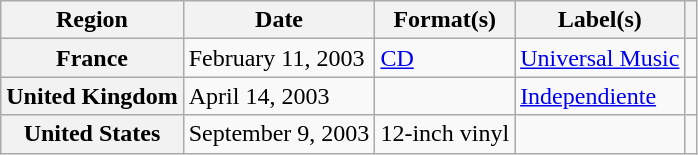<table class="wikitable sortable plainrowheaders">
<tr>
<th scope="col">Region</th>
<th scope="col">Date</th>
<th scope="col">Format(s)</th>
<th scope="col">Label(s)</th>
<th scope="col"></th>
</tr>
<tr>
<th scope="row">France</th>
<td>February 11, 2003</td>
<td><a href='#'>CD</a></td>
<td><a href='#'>Universal Music</a></td>
<td></td>
</tr>
<tr>
<th scope="row">United Kingdom</th>
<td>April 14, 2003</td>
<td></td>
<td><a href='#'>Independiente</a></td>
<td></td>
</tr>
<tr>
<th scope="row">United States</th>
<td>September 9, 2003</td>
<td>12-inch vinyl</td>
<td></td>
<td></td>
</tr>
</table>
